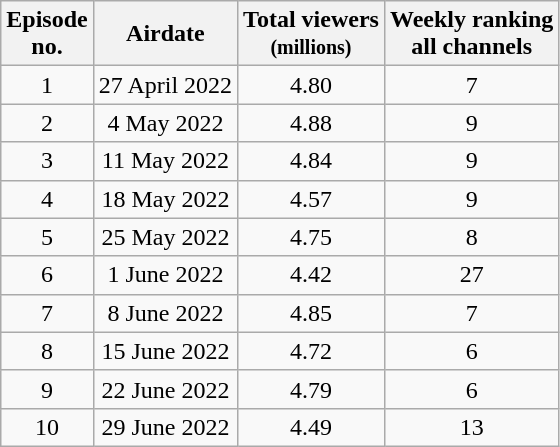<table class="wikitable" style="text-align:center;">
<tr>
<th>Episode<br>no.</th>
<th>Airdate</th>
<th>Total viewers<br><small>(millions)</small></th>
<th>Weekly ranking<br>all channels</th>
</tr>
<tr>
<td>1</td>
<td>27 April 2022</td>
<td>4.80</td>
<td>7</td>
</tr>
<tr>
<td>2</td>
<td>4 May 2022</td>
<td>4.88</td>
<td>9</td>
</tr>
<tr>
<td>3</td>
<td>11 May 2022</td>
<td>4.84</td>
<td>9</td>
</tr>
<tr>
<td>4</td>
<td>18 May 2022</td>
<td>4.57</td>
<td>9</td>
</tr>
<tr>
<td>5</td>
<td>25 May 2022</td>
<td>4.75</td>
<td>8</td>
</tr>
<tr>
<td>6</td>
<td>1 June 2022</td>
<td>4.42</td>
<td>27</td>
</tr>
<tr>
<td>7</td>
<td>8 June 2022</td>
<td>4.85</td>
<td>7</td>
</tr>
<tr>
<td>8</td>
<td>15 June 2022</td>
<td>4.72</td>
<td>6</td>
</tr>
<tr>
<td>9</td>
<td>22 June 2022</td>
<td>4.79</td>
<td>6</td>
</tr>
<tr>
<td>10</td>
<td>29 June 2022</td>
<td>4.49</td>
<td>13</td>
</tr>
</table>
